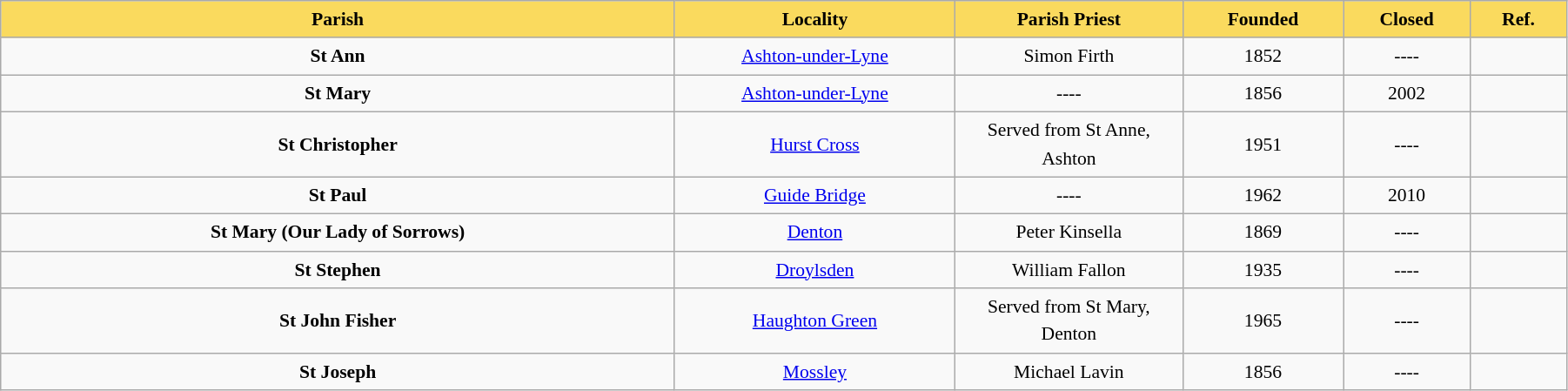<table class="wikitable sortable" style="font-size:90%; width:95%; border:0; text-align:center; line-height:150%;">
<tr>
<th style="height:17px; background:#FADA5E; color:Black; width:250px;">Parish</th>
<th style="height:17px; background:#FADA5E; color:Black; width:100px;">Locality</th>
<th style="height:17px; background:#FADA5E; color:Black; width:80px;">Parish Priest</th>
<th style="height:17px; background:#FADA5E; color:Black; width:35px;">Founded</th>
<th style="height:17px; background:#FADA5E; color:Black; width:35px;">Closed</th>
<th class="unsortable"  style="height:17px; background:#FADA5E; color:Black; width:30px;">Ref.</th>
</tr>
<tr>
<td><strong>St Ann</strong></td>
<td><a href='#'>Ashton-under-Lyne</a></td>
<td>Simon Firth</td>
<td>1852</td>
<td>----</td>
<td></td>
</tr>
<tr>
<td><strong>St Mary</strong></td>
<td><a href='#'>Ashton-under-Lyne</a></td>
<td>----</td>
<td>1856</td>
<td>2002</td>
<td></td>
</tr>
<tr>
<td><strong>St Christopher</strong></td>
<td><a href='#'>Hurst Cross</a></td>
<td>Served from St Anne, Ashton</td>
<td>1951</td>
<td>----</td>
<td></td>
</tr>
<tr>
<td><strong>St Paul</strong></td>
<td><a href='#'>Guide Bridge</a></td>
<td>----</td>
<td>1962</td>
<td>2010</td>
<td></td>
</tr>
<tr>
<td><strong>St Mary (Our Lady of Sorrows)</strong></td>
<td><a href='#'>Denton</a></td>
<td>Peter Kinsella</td>
<td>1869</td>
<td>----</td>
<td></td>
</tr>
<tr>
<td><strong>St Stephen</strong></td>
<td><a href='#'>Droylsden</a></td>
<td>William Fallon</td>
<td>1935</td>
<td>----</td>
<td></td>
</tr>
<tr>
<td><strong>St John Fisher</strong></td>
<td><a href='#'>Haughton Green</a></td>
<td>Served from St Mary, Denton</td>
<td>1965</td>
<td>----</td>
<td></td>
</tr>
<tr>
<td><strong>St Joseph</strong></td>
<td><a href='#'>Mossley</a></td>
<td>Michael Lavin</td>
<td>1856</td>
<td>----</td>
<td></td>
</tr>
</table>
